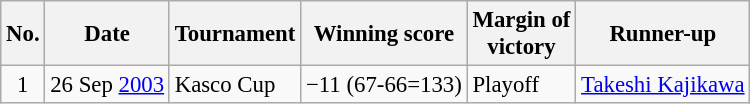<table class="wikitable" style="font-size:95%;">
<tr>
<th>No.</th>
<th>Date</th>
<th>Tournament</th>
<th>Winning score</th>
<th>Margin of<br>victory</th>
<th>Runner-up</th>
</tr>
<tr>
<td align=center>1</td>
<td align=right>26 Sep <a href='#'>2003</a></td>
<td>Kasco Cup</td>
<td>−11 (67-66=133)</td>
<td>Playoff</td>
<td> <a href='#'>Takeshi Kajikawa</a></td>
</tr>
</table>
